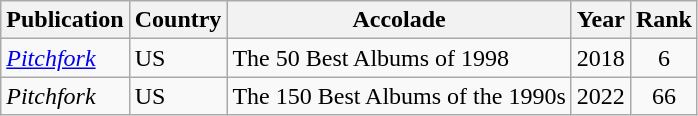<table class="wikitable">
<tr>
<th>Publication</th>
<th>Country</th>
<th>Accolade</th>
<th>Year</th>
<th>Rank</th>
</tr>
<tr>
<td rowspan=1><em><a href='#'>Pitchfork</a></em></td>
<td rowspan=1>US</td>
<td>The 50 Best Albums of 1998</td>
<td>2018</td>
<td align="center">6</td>
</tr>
<tr>
<td rowspan=1><em>Pitchfork</em></td>
<td rowspan=1>US</td>
<td>The 150 Best Albums of the 1990s</td>
<td>2022</td>
<td align="center">66</td>
</tr>
</table>
